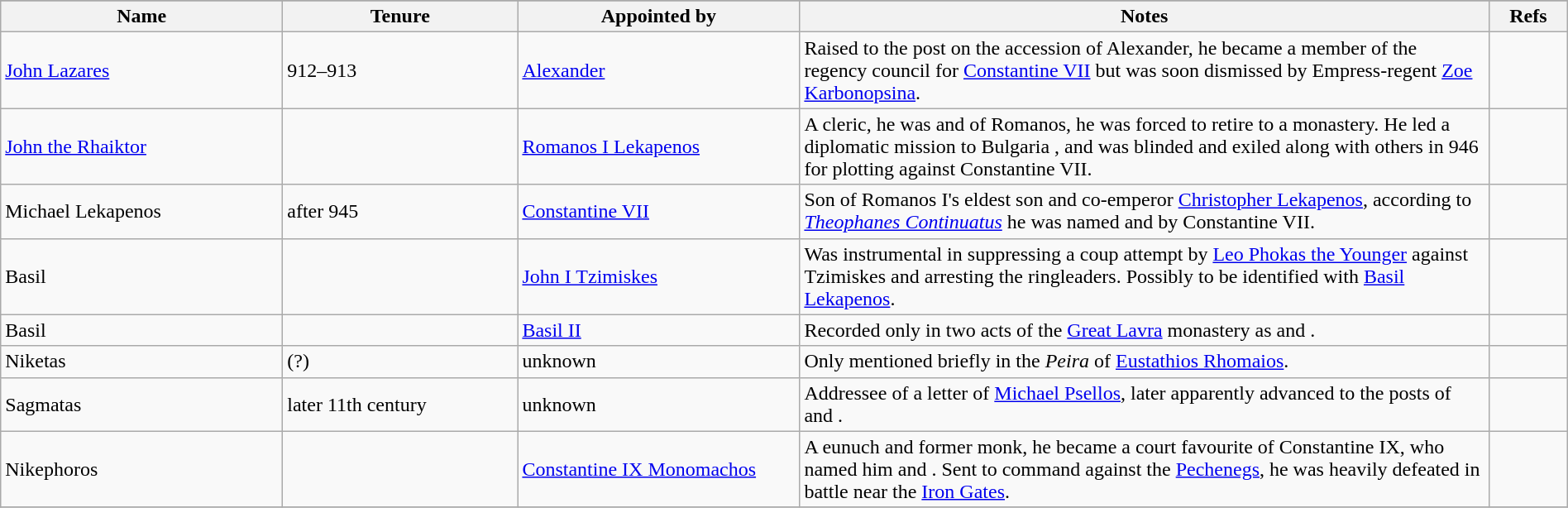<table class="wikitable"  width="100%">
<tr bgcolor="#FFDEAD">
</tr>
<tr>
<th width="18%">Name</th>
<th width="15%">Tenure</th>
<th width="18%">Appointed by</th>
<th width="44%">Notes</th>
<th width="5%">Refs</th>
</tr>
<tr>
<td><a href='#'>John Lazares</a></td>
<td>912–913</td>
<td><a href='#'>Alexander</a></td>
<td>Raised to the post on the accession of Alexander, he became a member of the regency council for <a href='#'>Constantine VII</a> but was soon dismissed by Empress-regent <a href='#'>Zoe Karbonopsina</a>.</td>
<td></td>
</tr>
<tr>
<td><a href='#'>John the Rhaiktor</a></td>
<td></td>
<td><a href='#'>Romanos I Lekapenos</a></td>
<td>A cleric, he was  and  of Romanos, he was forced to retire to a monastery. He led a diplomatic mission to Bulgaria , and was blinded and exiled along with others in 946 for plotting against Constantine VII.</td>
<td></td>
</tr>
<tr>
<td>Michael Lekapenos</td>
<td>after 945</td>
<td><a href='#'>Constantine VII</a></td>
<td>Son of Romanos I's eldest son and co-emperor <a href='#'>Christopher Lekapenos</a>, according to <em><a href='#'>Theophanes Continuatus</a></em> he was named  and  by Constantine VII.</td>
<td></td>
</tr>
<tr>
<td>Basil</td>
<td></td>
<td><a href='#'>John I Tzimiskes</a></td>
<td>Was instrumental in suppressing a coup attempt by <a href='#'>Leo Phokas the Younger</a> against Tzimiskes and arresting the ringleaders. Possibly to be identified with <a href='#'>Basil Lekapenos</a>.</td>
<td></td>
</tr>
<tr>
<td>Basil</td>
<td></td>
<td><a href='#'>Basil II</a></td>
<td>Recorded only in two acts of the <a href='#'>Great Lavra</a> monastery as  and .</td>
<td></td>
</tr>
<tr>
<td>Niketas</td>
<td> (?)</td>
<td>unknown</td>
<td>Only mentioned briefly in the <em>Peira</em> of <a href='#'>Eustathios Rhomaios</a>.</td>
<td></td>
</tr>
<tr>
<td>Sagmatas</td>
<td>later 11th century</td>
<td>unknown</td>
<td>Addressee of a letter of <a href='#'>Michael Psellos</a>, later apparently advanced to the posts of  and .</td>
<td></td>
</tr>
<tr>
<td>Nikephoros</td>
<td></td>
<td><a href='#'>Constantine IX Monomachos</a></td>
<td>A eunuch and former monk, he became a court favourite of Constantine IX, who named him  and . Sent to command against the <a href='#'>Pechenegs</a>, he was heavily defeated in battle near the <a href='#'>Iron Gates</a>.</td>
<td></td>
</tr>
<tr>
</tr>
</table>
